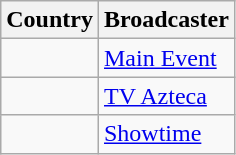<table class="wikitable">
<tr>
<th align=center>Country</th>
<th align=center>Broadcaster</th>
</tr>
<tr>
<td></td>
<td><a href='#'>Main Event</a></td>
</tr>
<tr>
<td></td>
<td><a href='#'>TV Azteca</a></td>
</tr>
<tr>
<td></td>
<td><a href='#'>Showtime</a></td>
</tr>
</table>
